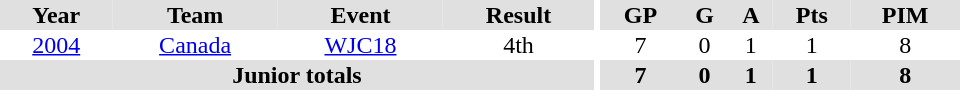<table border="0" cellpadding="1" cellspacing="0" ID="Table3" style="text-align:center; width:40em">
<tr ALIGN="center" bgcolor="#e0e0e0">
<th>Year</th>
<th>Team</th>
<th>Event</th>
<th>Result</th>
<th rowspan="99" bgcolor="#ffffff"></th>
<th>GP</th>
<th>G</th>
<th>A</th>
<th>Pts</th>
<th>PIM</th>
</tr>
<tr>
<td><a href='#'>2004</a></td>
<td><a href='#'>Canada</a></td>
<td><a href='#'>WJC18</a></td>
<td>4th</td>
<td>7</td>
<td>0</td>
<td>1</td>
<td>1</td>
<td>8</td>
</tr>
<tr bgcolor="#e0e0e0">
<th colspan="4">Junior totals</th>
<th>7</th>
<th>0</th>
<th>1</th>
<th>1</th>
<th>8</th>
</tr>
</table>
